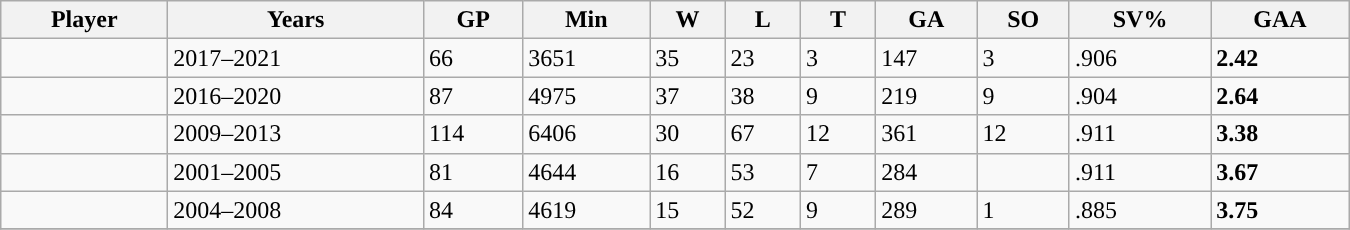<table class="wikitable sortable" width = 900>
<tr>
<th>Player</th>
<th>Years</th>
<th>GP</th>
<th>Min</th>
<th>W</th>
<th>L</th>
<th>T</th>
<th>GA</th>
<th>SO</th>
<th>SV%</th>
<th>GAA</th>
</tr>
<tr>
<td></td>
<td>2017–2021</td>
<td>66</td>
<td>3651</td>
<td>35</td>
<td>23</td>
<td>3</td>
<td>147</td>
<td>3</td>
<td>.906</td>
<td><strong>2.42</strong></td>
</tr>
<tr>
<td></td>
<td>2016–2020</td>
<td>87</td>
<td>4975</td>
<td>37</td>
<td>38</td>
<td>9</td>
<td>219</td>
<td>9</td>
<td>.904</td>
<td><strong>2.64</strong></td>
</tr>
<tr>
<td></td>
<td>2009–2013</td>
<td>114</td>
<td>6406</td>
<td>30</td>
<td>67</td>
<td>12</td>
<td>361</td>
<td>12</td>
<td>.911</td>
<td><strong>3.38</strong></td>
</tr>
<tr>
<td></td>
<td>2001–2005</td>
<td>81</td>
<td>4644</td>
<td>16</td>
<td>53</td>
<td>7</td>
<td>284</td>
<td></td>
<td>.911</td>
<td><strong>3.67</strong></td>
</tr>
<tr>
<td></td>
<td>2004–2008</td>
<td>84</td>
<td>4619</td>
<td>15</td>
<td>52</td>
<td>9</td>
<td>289</td>
<td>1</td>
<td>.885</td>
<td><strong>3.75</strong></td>
</tr>
<tr>
</tr>
</table>
